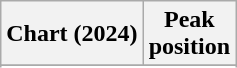<table class="wikitable sortable plainrowheaders" style="text-align:center">
<tr>
<th scope="col">Chart (2024)</th>
<th scope="col">Peak<br>position</th>
</tr>
<tr>
</tr>
<tr>
</tr>
<tr>
</tr>
<tr>
</tr>
</table>
